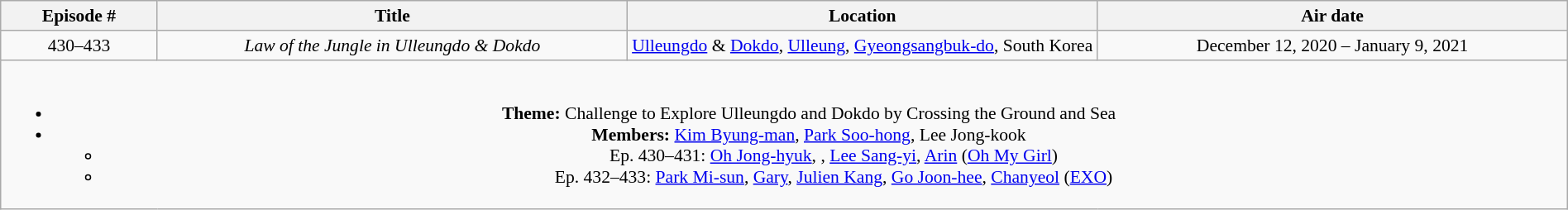<table class="wikitable" style="text-align:center; font-size:90%; width:100%;">
<tr>
<th width="10%">Episode #</th>
<th width="30%">Title</th>
<th width="30%">Location</th>
<th width="30%">Air date</th>
</tr>
<tr>
<td>430–433</td>
<td><em>Law of the Jungle in Ulleungdo & Dokdo</em></td>
<td><a href='#'>Ulleungdo</a> & <a href='#'>Dokdo</a>, <a href='#'>Ulleung</a>, <a href='#'>Gyeongsangbuk-do</a>, South Korea</td>
<td>December 12, 2020 – January 9, 2021</td>
</tr>
<tr>
<td colspan="4"><br><ul><li><strong>Theme:</strong> Challenge to Explore Ulleungdo and Dokdo by Crossing the Ground and Sea</li><li><strong>Members:</strong> <a href='#'>Kim Byung-man</a>, <a href='#'>Park Soo-hong</a>, Lee Jong-kook<ul><li>Ep. 430–431: <a href='#'>Oh Jong-hyuk</a>, , <a href='#'>Lee Sang-yi</a>, <a href='#'>Arin</a> (<a href='#'>Oh My Girl</a>)</li><li>Ep. 432–433: <a href='#'>Park Mi-sun</a>, <a href='#'>Gary</a>, <a href='#'>Julien Kang</a>, <a href='#'>Go Joon-hee</a>, <a href='#'>Chanyeol</a> (<a href='#'>EXO</a>)</li></ul></li></ul></td>
</tr>
</table>
